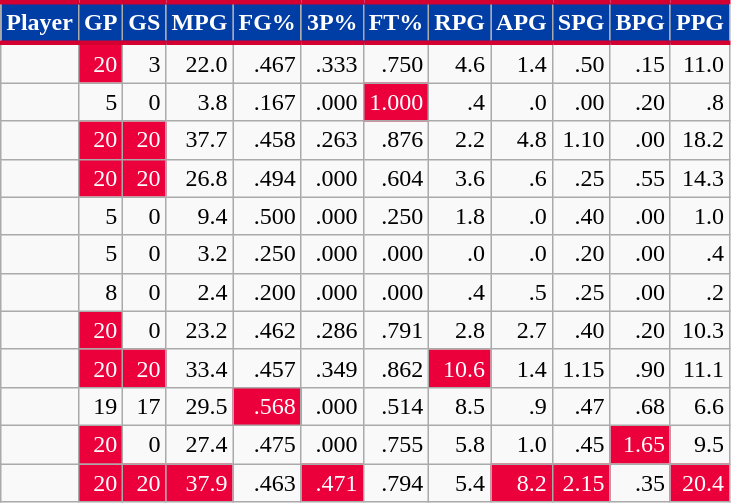<table class="wikitable sortable" style="text-align:right;">
<tr>
<th style="background:#003DA5; color:#FFFFFF; border-top:#D50032 3px solid; border-bottom:#D50032 3px solid;">Player</th>
<th style="background:#003DA5; color:#FFFFFF; border-top:#D50032 3px solid; border-bottom:#D50032 3px solid;">GP</th>
<th style="background:#003DA5; color:#FFFFFF; border-top:#D50032 3px solid; border-bottom:#D50032 3px solid;">GS</th>
<th style="background:#003DA5; color:#FFFFFF; border-top:#D50032 3px solid; border-bottom:#D50032 3px solid;">MPG</th>
<th style="background:#003DA5; color:#FFFFFF; border-top:#D50032 3px solid; border-bottom:#D50032 3px solid;">FG%</th>
<th style="background:#003DA5; color:#FFFFFF; border-top:#D50032 3px solid; border-bottom:#D50032 3px solid;">3P%</th>
<th style="background:#003DA5; color:#FFFFFF; border-top:#D50032 3px solid; border-bottom:#D50032 3px solid;">FT%</th>
<th style="background:#003DA5; color:#FFFFFF; border-top:#D50032 3px solid; border-bottom:#D50032 3px solid;">RPG</th>
<th style="background:#003DA5; color:#FFFFFF; border-top:#D50032 3px solid; border-bottom:#D50032 3px solid;">APG</th>
<th style="background:#003DA5; color:#FFFFFF; border-top:#D50032 3px solid; border-bottom:#D50032 3px solid;">SPG</th>
<th style="background:#003DA5; color:#FFFFFF; border-top:#D50032 3px solid; border-bottom:#D50032 3px solid;">BPG</th>
<th style="background:#003DA5; color:#FFFFFF; border-top:#D50032 3px solid; border-bottom:#D50032 3px solid;">PPG</th>
</tr>
<tr>
<td></td>
<td style="background:#eb003c;color:white;">20</td>
<td>3</td>
<td>22.0</td>
<td>.467</td>
<td>.333</td>
<td>.750</td>
<td>4.6</td>
<td>1.4</td>
<td>.50</td>
<td>.15</td>
<td>11.0</td>
</tr>
<tr>
<td></td>
<td>5</td>
<td>0</td>
<td>3.8</td>
<td>.167</td>
<td>.000</td>
<td style="background:#eb003c;color:white;">1.000</td>
<td>.4</td>
<td>.0</td>
<td>.00</td>
<td>.20</td>
<td>.8</td>
</tr>
<tr>
<td></td>
<td style="background:#eb003c;color:white;">20</td>
<td style="background:#eb003c;color:white;">20</td>
<td>37.7</td>
<td>.458</td>
<td>.263</td>
<td>.876</td>
<td>2.2</td>
<td>4.8</td>
<td>1.10</td>
<td>.00</td>
<td>18.2</td>
</tr>
<tr>
<td></td>
<td style="background:#eb003c;color:white;">20</td>
<td style="background:#eb003c;color:white;">20</td>
<td>26.8</td>
<td>.494</td>
<td>.000</td>
<td>.604</td>
<td>3.6</td>
<td>.6</td>
<td>.25</td>
<td>.55</td>
<td>14.3</td>
</tr>
<tr>
<td></td>
<td>5</td>
<td>0</td>
<td>9.4</td>
<td>.500</td>
<td>.000</td>
<td>.250</td>
<td>1.8</td>
<td>.0</td>
<td>.40</td>
<td>.00</td>
<td>1.0</td>
</tr>
<tr>
<td></td>
<td>5</td>
<td>0</td>
<td>3.2</td>
<td>.250</td>
<td>.000</td>
<td>.000</td>
<td>.0</td>
<td>.0</td>
<td>.20</td>
<td>.00</td>
<td>.4</td>
</tr>
<tr>
<td></td>
<td>8</td>
<td>0</td>
<td>2.4</td>
<td>.200</td>
<td>.000</td>
<td>.000</td>
<td>.4</td>
<td>.5</td>
<td>.25</td>
<td>.00</td>
<td>.2</td>
</tr>
<tr>
<td></td>
<td style="background:#eb003c;color:white;">20</td>
<td>0</td>
<td>23.2</td>
<td>.462</td>
<td>.286</td>
<td>.791</td>
<td>2.8</td>
<td>2.7</td>
<td>.40</td>
<td>.20</td>
<td>10.3</td>
</tr>
<tr>
<td></td>
<td style="background:#eb003c;color:white;">20</td>
<td style="background:#eb003c;color:white;">20</td>
<td>33.4</td>
<td>.457</td>
<td>.349</td>
<td>.862</td>
<td style="background:#eb003c;color:white;">10.6</td>
<td>1.4</td>
<td>1.15</td>
<td>.90</td>
<td>11.1</td>
</tr>
<tr>
<td></td>
<td>19</td>
<td>17</td>
<td>29.5</td>
<td style="background:#eb003c;color:white;">.568</td>
<td>.000</td>
<td>.514</td>
<td>8.5</td>
<td>.9</td>
<td>.47</td>
<td>.68</td>
<td>6.6</td>
</tr>
<tr>
<td></td>
<td style="background:#eb003c;color:white;">20</td>
<td>0</td>
<td>27.4</td>
<td>.475</td>
<td>.000</td>
<td>.755</td>
<td>5.8</td>
<td>1.0</td>
<td>.45</td>
<td style="background:#eb003c;color:white;">1.65</td>
<td>9.5</td>
</tr>
<tr>
<td></td>
<td style="background:#eb003c;color:white;">20</td>
<td style="background:#eb003c;color:white;">20</td>
<td style="background:#eb003c;color:white;">37.9</td>
<td>.463</td>
<td style="background:#eb003c;color:white;">.471</td>
<td>.794</td>
<td>5.4</td>
<td style="background:#eb003c;color:white;">8.2</td>
<td style="background:#eb003c;color:white;">2.15</td>
<td>.35</td>
<td style="background:#eb003c;color:white;">20.4</td>
</tr>
</table>
